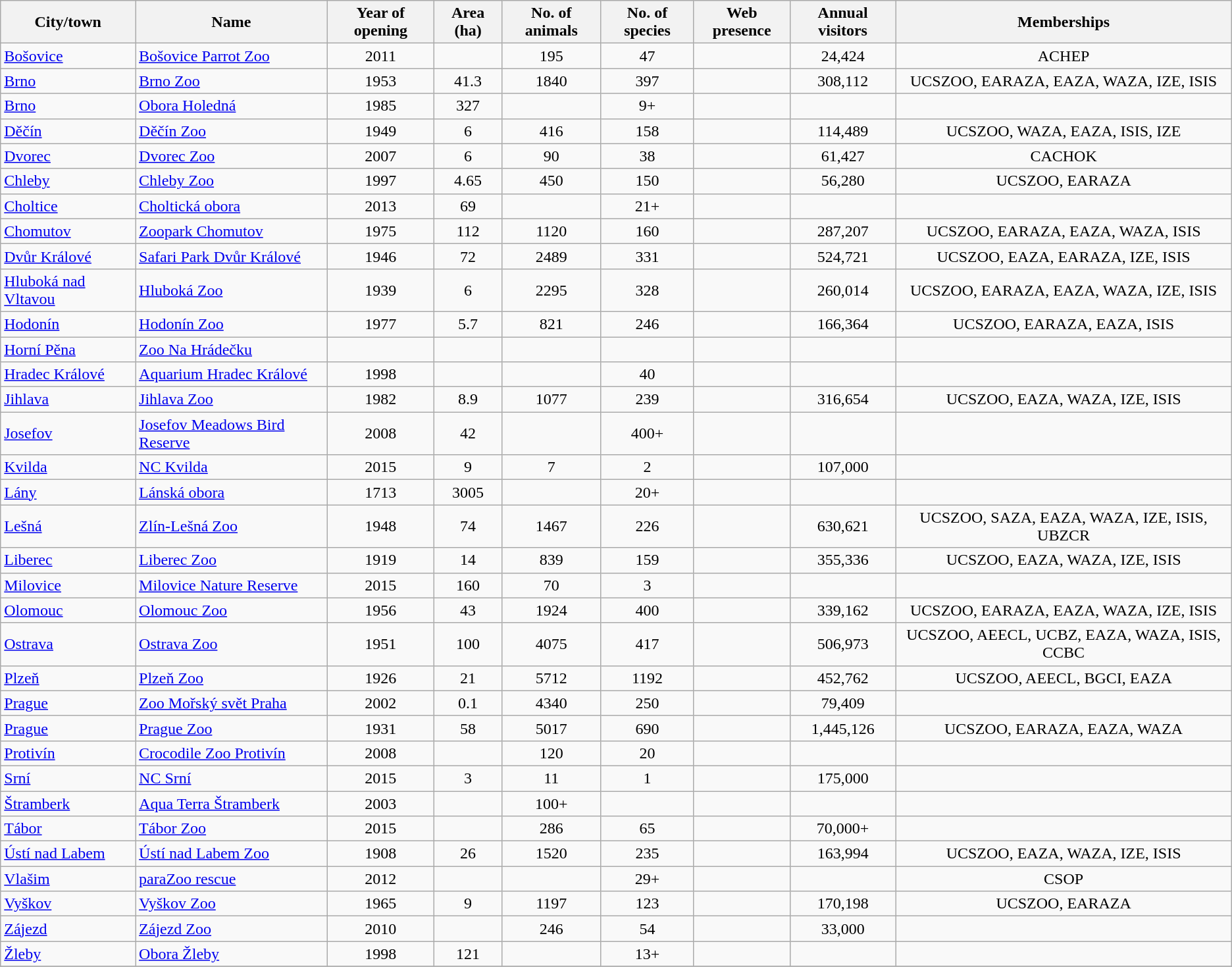<table class="wikitable sortable">
<tr>
<th>City/town</th>
<th>Name</th>
<th>Year of opening</th>
<th>Area (ha)</th>
<th>No. of animals</th>
<th>No. of species</th>
<th class="unsortable">Web presence</th>
<th>Annual visitors</th>
<th class="unsortable">Memberships</th>
</tr>
<tr>
<td><a href='#'>Bošovice</a></td>
<td><a href='#'>Bošovice Parrot Zoo</a></td>
<td align="center">2011</td>
<td align="center"></td>
<td align="center">195</td>
<td align="center">47</td>
<td align="center"></td>
<td align="center">24,424</td>
<td align="center">ACHEP</td>
</tr>
<tr>
<td><a href='#'>Brno</a></td>
<td><a href='#'>Brno Zoo</a></td>
<td align="center">1953</td>
<td align="center">41.3</td>
<td align="center">1840</td>
<td align="center">397</td>
<td align="center"></td>
<td align="center">308,112</td>
<td align="center">UCSZOO, EARAZA, EAZA, WAZA, IZE, ISIS</td>
</tr>
<tr>
<td><a href='#'>Brno</a></td>
<td><a href='#'>Obora Holedná</a></td>
<td align="center">1985</td>
<td align="center">327</td>
<td align="center"></td>
<td align="center">9+</td>
<td align="center"></td>
<td align="center"></td>
<td align="center"></td>
</tr>
<tr>
<td><a href='#'>Děčín</a></td>
<td><a href='#'>Děčín Zoo</a></td>
<td align="center">1949</td>
<td align="center">6</td>
<td align="center">416</td>
<td align="center">158</td>
<td align="center"></td>
<td align="center">114,489</td>
<td align="center">UCSZOO, WAZA, EAZA, ISIS, IZE</td>
</tr>
<tr>
<td><a href='#'>Dvorec</a></td>
<td><a href='#'>Dvorec Zoo</a></td>
<td align="center">2007</td>
<td align="center">6</td>
<td align="center">90</td>
<td align="center">38</td>
<td align="center"></td>
<td align="center">61,427</td>
<td align="center">CACHOK</td>
</tr>
<tr>
<td><a href='#'>Chleby</a></td>
<td><a href='#'>Chleby Zoo</a></td>
<td align="center">1997</td>
<td align="center">4.65</td>
<td align="center">450</td>
<td align="center">150</td>
<td align="center"></td>
<td align="center">56,280</td>
<td align="center">UCSZOO, EARAZA</td>
</tr>
<tr>
<td><a href='#'>Choltice</a></td>
<td><a href='#'>Choltická obora</a></td>
<td align="center">2013</td>
<td align="center">69</td>
<td align="center"></td>
<td align="center">21+</td>
<td align="center"></td>
<td align="center"></td>
<td align="center"></td>
</tr>
<tr>
<td><a href='#'>Chomutov</a></td>
<td><a href='#'>Zoopark Chomutov</a></td>
<td align="center">1975</td>
<td align="center">112</td>
<td align="center">1120</td>
<td align="center">160</td>
<td align="center"></td>
<td align="center">287,207</td>
<td align="center">UCSZOO, EARAZA, EAZA, WAZA, ISIS</td>
</tr>
<tr>
<td><a href='#'>Dvůr Králové</a></td>
<td><a href='#'>Safari Park Dvůr Králové</a></td>
<td align="center">1946</td>
<td align="center">72</td>
<td align="center">2489</td>
<td align="center">331</td>
<td align="center"></td>
<td align="center">524,721</td>
<td align="center">UCSZOO, EAZA, EARAZA, IZE, ISIS</td>
</tr>
<tr>
<td><a href='#'>Hluboká nad Vltavou</a></td>
<td><a href='#'>Hluboká Zoo</a></td>
<td align="center">1939</td>
<td align="center">6</td>
<td align="center">2295</td>
<td align="center">328</td>
<td align="center"></td>
<td align="center">260,014</td>
<td align="center">UCSZOO, EARAZA, EAZA, WAZA, IZE, ISIS</td>
</tr>
<tr>
<td><a href='#'>Hodonín</a></td>
<td><a href='#'>Hodonín Zoo</a></td>
<td align="center">1977</td>
<td align="center">5.7</td>
<td align="center">821</td>
<td align="center">246</td>
<td align="center"></td>
<td align="center">166,364</td>
<td align="center">UCSZOO, EARAZA, EAZA, ISIS</td>
</tr>
<tr>
<td><a href='#'>Horní Pěna</a></td>
<td><a href='#'>Zoo Na Hrádečku</a></td>
<td align="center"></td>
<td align="center"></td>
<td align="center"></td>
<td align="center"></td>
<td align="center"></td>
<td align="center"></td>
<td align="center"></td>
</tr>
<tr>
<td><a href='#'>Hradec Králové</a></td>
<td><a href='#'>Aquarium Hradec Králové</a></td>
<td align="center">1998</td>
<td align="center"></td>
<td align="center"></td>
<td align="center">40</td>
<td align="center"></td>
<td align="center"></td>
<td align="center"></td>
</tr>
<tr>
<td><a href='#'>Jihlava</a></td>
<td><a href='#'>Jihlava Zoo</a></td>
<td align="center">1982</td>
<td align="center">8.9</td>
<td align="center">1077</td>
<td align="center">239</td>
<td align="center"></td>
<td align="center">316,654</td>
<td align="center">UCSZOO, EAZA, WAZA, IZE, ISIS</td>
</tr>
<tr>
<td><a href='#'>Josefov</a></td>
<td><a href='#'>Josefov Meadows Bird Reserve</a></td>
<td align="center">2008</td>
<td align="center">42</td>
<td align="center"></td>
<td align="center">400+</td>
<td align="center"></td>
<td align="center"></td>
<td align="center"></td>
</tr>
<tr>
<td><a href='#'>Kvilda</a></td>
<td><a href='#'>NC Kvilda</a></td>
<td align="center">2015</td>
<td align="center">9</td>
<td align="center">7</td>
<td align="center">2</td>
<td align="center"></td>
<td align="center">107,000</td>
<td align="center"></td>
</tr>
<tr>
<td><a href='#'>Lány</a></td>
<td><a href='#'>Lánská obora</a></td>
<td align="center">1713</td>
<td align="center">3005</td>
<td align="center"></td>
<td align="center">20+</td>
<td align="center"></td>
<td align="center"></td>
<td align="center"></td>
</tr>
<tr>
<td><a href='#'>Lešná</a></td>
<td><a href='#'>Zlín-Lešná Zoo</a></td>
<td align="center">1948</td>
<td align="center">74</td>
<td align="center">1467</td>
<td align="center">226</td>
<td align="center"></td>
<td align="center">630,621</td>
<td align="center">UCSZOO, SAZA, EAZA, WAZA, IZE, ISIS, UBZCR</td>
</tr>
<tr>
<td><a href='#'>Liberec</a></td>
<td><a href='#'>Liberec Zoo</a></td>
<td align="center">1919</td>
<td align="center">14</td>
<td align="center">839</td>
<td align="center">159</td>
<td align="center"></td>
<td align="center">355,336</td>
<td align="center">UCSZOO, EAZA, WAZA, IZE, ISIS</td>
</tr>
<tr>
<td><a href='#'>Milovice</a></td>
<td><a href='#'>Milovice Nature Reserve</a></td>
<td align="center">2015</td>
<td align="center">160</td>
<td align="center">70</td>
<td align="center">3</td>
<td align="center"></td>
<td align="center"></td>
<td align="center"></td>
</tr>
<tr>
<td><a href='#'>Olomouc</a></td>
<td><a href='#'>Olomouc Zoo</a></td>
<td align="center">1956</td>
<td align="center">43</td>
<td align="center">1924</td>
<td align="center">400</td>
<td align="center"></td>
<td align="center">339,162</td>
<td align="center">UCSZOO, EARAZA, EAZA, WAZA, IZE, ISIS</td>
</tr>
<tr>
<td><a href='#'>Ostrava</a></td>
<td><a href='#'>Ostrava Zoo</a></td>
<td align="center">1951</td>
<td align="center">100</td>
<td align="center">4075</td>
<td align="center">417</td>
<td align="center"></td>
<td align="center">506,973</td>
<td align="center">UCSZOO, AEECL, UCBZ, EAZA, WAZA, ISIS, CCBC</td>
</tr>
<tr>
<td><a href='#'>Plzeň</a></td>
<td><a href='#'>Plzeň Zoo</a></td>
<td align="center">1926</td>
<td align="center">21</td>
<td align="center">5712</td>
<td align="center">1192</td>
<td align="center"></td>
<td align="center">452,762</td>
<td align="center">UCSZOO, AEECL, BGCI, EAZA</td>
</tr>
<tr>
<td><a href='#'>Prague</a></td>
<td><a href='#'>Zoo Mořský svět Praha</a></td>
<td align="center">2002</td>
<td align="center">0.1</td>
<td align="center">4340</td>
<td align="center">250</td>
<td align="center"></td>
<td align="center">79,409</td>
<td align="center"></td>
</tr>
<tr>
<td><a href='#'>Prague</a></td>
<td><a href='#'>Prague Zoo</a></td>
<td align="center">1931</td>
<td align="center">58</td>
<td align="center">5017</td>
<td align="center">690</td>
<td align="center"></td>
<td align="center">1,445,126</td>
<td align="center">UCSZOO, EARAZA, EAZA, WAZA</td>
</tr>
<tr>
<td><a href='#'>Protivín</a></td>
<td><a href='#'>Crocodile Zoo Protivín</a></td>
<td align="center">2008</td>
<td align="center"></td>
<td align="center">120</td>
<td align="center">20</td>
<td align="center"></td>
<td align="center"></td>
<td align="center"></td>
</tr>
<tr>
<td><a href='#'>Srní</a></td>
<td><a href='#'>NC Srní</a></td>
<td align="center">2015</td>
<td align="center">3</td>
<td align="center">11</td>
<td align="center">1</td>
<td align="center"></td>
<td align="center">175,000</td>
<td align="center"></td>
</tr>
<tr>
<td><a href='#'>Štramberk</a></td>
<td><a href='#'>Aqua Terra Štramberk</a></td>
<td align="center">2003</td>
<td align="center"></td>
<td align="center">100+</td>
<td align="center"></td>
<td align="center"></td>
<td align="center"></td>
<td align="center"></td>
</tr>
<tr>
<td><a href='#'>Tábor</a></td>
<td><a href='#'>Tábor Zoo</a></td>
<td align="center">2015</td>
<td align="center"></td>
<td align="center">286</td>
<td align="center">65</td>
<td align="center"></td>
<td align="center">70,000+</td>
<td align="center"></td>
</tr>
<tr>
<td><a href='#'>Ústí nad Labem</a></td>
<td><a href='#'>Ústí nad Labem Zoo</a></td>
<td align="center">1908</td>
<td align="center">26</td>
<td align="center">1520</td>
<td align="center">235</td>
<td align="center"></td>
<td align="center">163,994</td>
<td align="center">UCSZOO, EAZA, WAZA, IZE, ISIS</td>
</tr>
<tr>
<td><a href='#'>Vlašim</a></td>
<td><a href='#'>paraZoo rescue</a></td>
<td align="center">2012</td>
<td align="center"></td>
<td align="center"></td>
<td align="center">29+</td>
<td align="center"></td>
<td align="center"></td>
<td align="center">CSOP</td>
</tr>
<tr>
<td><a href='#'>Vyškov</a></td>
<td><a href='#'>Vyškov Zoo</a></td>
<td align="center">1965</td>
<td align="center">9</td>
<td align="center">1197</td>
<td align="center">123</td>
<td align="center"></td>
<td align="center">170,198</td>
<td align="center">UCSZOO, EARAZA</td>
</tr>
<tr>
<td><a href='#'>Zájezd</a></td>
<td><a href='#'>Zájezd Zoo</a></td>
<td align="center">2010</td>
<td align="center"></td>
<td align="center">246</td>
<td align="center">54</td>
<td align="center"></td>
<td align="center">33,000</td>
<td align="center"></td>
</tr>
<tr>
<td><a href='#'>Žleby</a></td>
<td><a href='#'>Obora Žleby</a></td>
<td align="center">1998</td>
<td align="center">121</td>
<td align="center"></td>
<td align="center">13+</td>
<td align="center"></td>
<td align="center"></td>
<td align="center"></td>
</tr>
<tr>
</tr>
</table>
